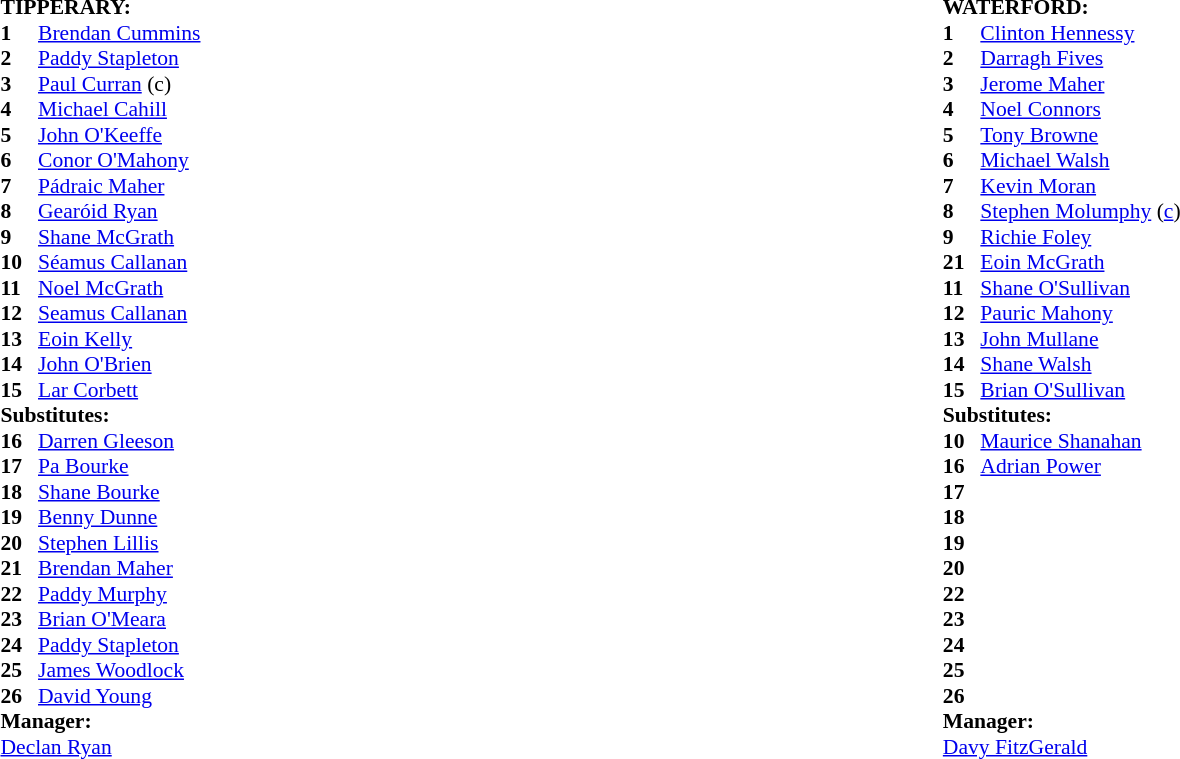<table width="75%">
<tr>
<td valign="top" width="50%"><br><table style="font-size: 90%" cellspacing="0" cellpadding="0">
<tr>
<td colspan="4"><strong>TIPPERARY:</strong></td>
</tr>
<tr>
<th width=25></th>
</tr>
<tr>
<td><strong>1</strong></td>
<td><a href='#'>Brendan Cummins</a></td>
</tr>
<tr>
<td><strong>2</strong></td>
<td><a href='#'>Paddy Stapleton</a></td>
</tr>
<tr>
<td><strong>3</strong></td>
<td><a href='#'>Paul Curran</a> (c)</td>
<td></td>
<td></td>
</tr>
<tr>
<td><strong>4</strong></td>
<td><a href='#'>Michael Cahill</a></td>
</tr>
<tr>
<td><strong>5</strong></td>
<td><a href='#'>John O'Keeffe</a></td>
</tr>
<tr>
<td><strong>6</strong></td>
<td><a href='#'>Conor O'Mahony</a></td>
<td></td>
</tr>
<tr>
<td><strong>7</strong></td>
<td><a href='#'>Pádraic Maher</a></td>
</tr>
<tr>
<td><strong>8</strong></td>
<td><a href='#'>Gearóid Ryan</a></td>
<td></td>
<td></td>
</tr>
<tr>
<td><strong>9</strong></td>
<td><a href='#'>Shane McGrath</a></td>
</tr>
<tr>
<td><strong>10</strong></td>
<td><a href='#'>Séamus Callanan</a></td>
<td></td>
<td></td>
</tr>
<tr>
<td><strong>11</strong></td>
<td><a href='#'>Noel McGrath</a></td>
</tr>
<tr>
<td><strong>12</strong></td>
<td><a href='#'>Seamus Callanan</a></td>
<td></td>
<td></td>
</tr>
<tr>
<td><strong>13</strong></td>
<td><a href='#'>Eoin Kelly</a></td>
</tr>
<tr>
<td><strong>14</strong></td>
<td><a href='#'>John O'Brien</a></td>
<td></td>
<td></td>
</tr>
<tr>
<td><strong>15</strong></td>
<td><a href='#'>Lar Corbett</a></td>
</tr>
<tr>
<td colspan=3><strong>Substitutes:</strong></td>
</tr>
<tr>
<td><strong>16</strong></td>
<td><a href='#'>Darren Gleeson</a></td>
</tr>
<tr>
<td><strong>17</strong></td>
<td><a href='#'>Pa Bourke</a></td>
</tr>
<tr>
<td><strong>18</strong></td>
<td><a href='#'>Shane Bourke</a></td>
</tr>
<tr>
<td><strong>19</strong></td>
<td><a href='#'>Benny Dunne</a></td>
</tr>
<tr>
<td><strong>20</strong></td>
<td><a href='#'>Stephen Lillis</a></td>
</tr>
<tr>
<td><strong>21</strong></td>
<td><a href='#'>Brendan Maher</a></td>
<td></td>
<td></td>
</tr>
<tr>
<td><strong>22</strong></td>
<td><a href='#'>Paddy Murphy</a></td>
</tr>
<tr>
<td><strong>23</strong></td>
<td><a href='#'>Brian O'Meara</a></td>
</tr>
<tr>
<td><strong>24</strong></td>
<td><a href='#'>Paddy Stapleton</a></td>
<td></td>
<td></td>
</tr>
<tr>
<td><strong>25</strong></td>
<td><a href='#'>James Woodlock</a></td>
</tr>
<tr>
<td><strong>26</strong></td>
<td><a href='#'>David Young</a></td>
<td></td>
<td></td>
</tr>
<tr>
<td colspan=3><strong>Manager:</strong></td>
</tr>
<tr>
<td colspan=4><a href='#'>Declan Ryan</a></td>
</tr>
</table>
</td>
<td valign="top" width="50%"><br><table style="font-size: 90%" cellspacing="0" cellpadding="0" align=center>
<tr>
<td colspan="4"><strong>WATERFORD:</strong></td>
</tr>
<tr>
<th width=25></th>
</tr>
<tr>
<td><strong>1</strong></td>
<td><a href='#'>Clinton Hennessy</a></td>
</tr>
<tr>
<td><strong>2</strong></td>
<td><a href='#'>Darragh Fives</a></td>
</tr>
<tr>
<td><strong>3</strong></td>
<td><a href='#'>Jerome Maher</a></td>
</tr>
<tr>
<td><strong>4</strong></td>
<td><a href='#'>Noel Connors</a></td>
</tr>
<tr>
<td><strong>5</strong></td>
<td><a href='#'>Tony Browne</a></td>
<td></td>
</tr>
<tr>
<td><strong>6</strong></td>
<td><a href='#'>Michael Walsh</a></td>
</tr>
<tr>
<td><strong>7</strong></td>
<td><a href='#'>Kevin Moran</a></td>
</tr>
<tr>
<td><strong>8</strong></td>
<td><a href='#'>Stephen Molumphy</a> (<a href='#'>c</a>)</td>
<td></td>
<td></td>
</tr>
<tr>
<td><strong>9</strong></td>
<td><a href='#'>Richie Foley</a></td>
</tr>
<tr>
<td><strong>21</strong></td>
<td><a href='#'>Eoin McGrath</a></td>
<td></td>
<td></td>
</tr>
<tr>
<td><strong>11</strong></td>
<td><a href='#'>Shane O'Sullivan</a></td>
</tr>
<tr>
<td><strong>12</strong></td>
<td><a href='#'>Pauric Mahony</a></td>
<td></td>
<td></td>
</tr>
<tr>
<td><strong>13</strong></td>
<td><a href='#'>John Mullane</a></td>
</tr>
<tr>
<td><strong>14</strong></td>
<td><a href='#'>Shane Walsh</a></td>
</tr>
<tr>
<td><strong>15</strong></td>
<td><a href='#'>Brian O'Sullivan</a></td>
<td></td>
<td></td>
</tr>
<tr>
<td colspan=3><strong>Substitutes:</strong></td>
</tr>
<tr>
<td><strong>10</strong></td>
<td><a href='#'>Maurice Shanahan</a></td>
</tr>
<tr>
<td><strong>16</strong></td>
<td><a href='#'>Adrian Power</a></td>
</tr>
<tr>
<td><strong>17</strong></td>
<td></td>
</tr>
<tr>
<td><strong>18</strong></td>
<td></td>
</tr>
<tr>
<td><strong>19</strong></td>
<td></td>
</tr>
<tr>
<td><strong>20</strong></td>
<td></td>
</tr>
<tr>
<td><strong>22</strong></td>
<td></td>
</tr>
<tr>
<td><strong>23</strong></td>
<td></td>
</tr>
<tr>
<td><strong>24</strong></td>
<td></td>
</tr>
<tr>
<td><strong>25</strong></td>
<td></td>
</tr>
<tr>
<td><strong>26</strong></td>
<td></td>
</tr>
<tr>
<td colspan=3><strong>Manager:</strong></td>
</tr>
<tr>
<td colspan=4><a href='#'>Davy FitzGerald</a></td>
</tr>
</table>
</td>
</tr>
</table>
